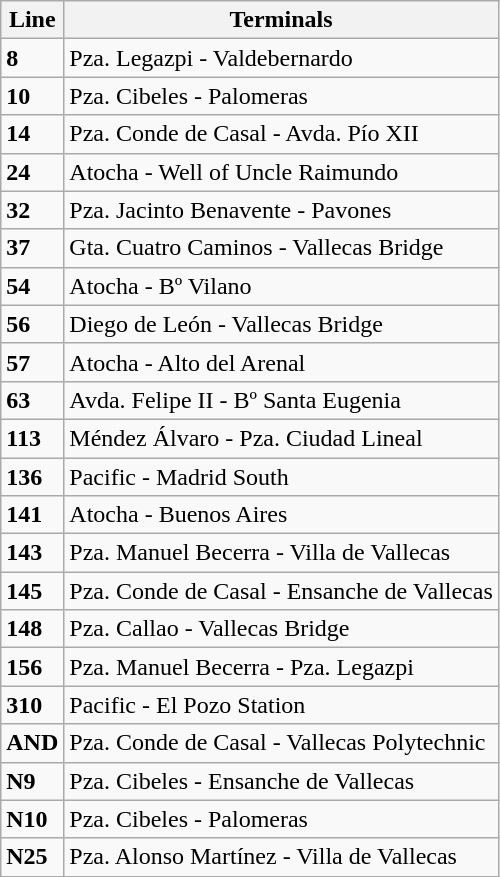<table class="wikitable">
<tr>
<th>Line</th>
<th>Terminals</th>
</tr>
<tr>
<td><strong>8</strong></td>
<td>Pza. Legazpi - Valdebernardo</td>
</tr>
<tr>
<td><strong>10</strong></td>
<td>Pza. Cibeles - Palomeras</td>
</tr>
<tr>
<td><strong>14</strong></td>
<td>Pza. Conde de Casal - Avda. Pío XII</td>
</tr>
<tr>
<td><strong>24</strong></td>
<td>Atocha - Well of Uncle Raimundo</td>
</tr>
<tr>
<td><strong>32</strong></td>
<td>Pza. Jacinto Benavente - Pavones</td>
</tr>
<tr>
<td><strong>37</strong></td>
<td>Gta. Cuatro Caminos - Vallecas Bridge</td>
</tr>
<tr>
<td><strong>54</strong></td>
<td>Atocha - Bº Vilano</td>
</tr>
<tr>
<td><strong>56</strong></td>
<td>Diego de León - Vallecas Bridge</td>
</tr>
<tr>
<td><strong>57</strong></td>
<td>Atocha - Alto del Arenal</td>
</tr>
<tr>
<td><strong>63</strong></td>
<td>Avda. Felipe II - Bº Santa Eugenia</td>
</tr>
<tr>
<td><strong>113</strong></td>
<td>Méndez Álvaro - Pza. Ciudad Lineal</td>
</tr>
<tr>
<td><strong>136</strong></td>
<td>Pacific - Madrid South</td>
</tr>
<tr>
<td><strong>141</strong></td>
<td>Atocha - Buenos Aires</td>
</tr>
<tr>
<td><strong>143</strong></td>
<td>Pza. Manuel Becerra - Villa de Vallecas</td>
</tr>
<tr>
<td><strong>145</strong></td>
<td>Pza. Conde de Casal - Ensanche de Vallecas</td>
</tr>
<tr>
<td><strong>148</strong></td>
<td>Pza. Callao - Vallecas Bridge</td>
</tr>
<tr>
<td><strong>156</strong></td>
<td>Pza. Manuel Becerra - Pza. Legazpi</td>
</tr>
<tr>
<td><strong>310</strong></td>
<td>Pacific - El Pozo Station</td>
</tr>
<tr>
<td><strong>AND</strong></td>
<td>Pza. Conde de Casal - Vallecas Polytechnic</td>
</tr>
<tr>
<td><strong>N9</strong></td>
<td>Pza. Cibeles - Ensanche de Vallecas</td>
</tr>
<tr>
<td><strong>N10</strong></td>
<td>Pza. Cibeles - Palomeras</td>
</tr>
<tr>
<td><strong>N25</strong></td>
<td>Pza. Alonso Martínez - Villa de Vallecas</td>
</tr>
</table>
